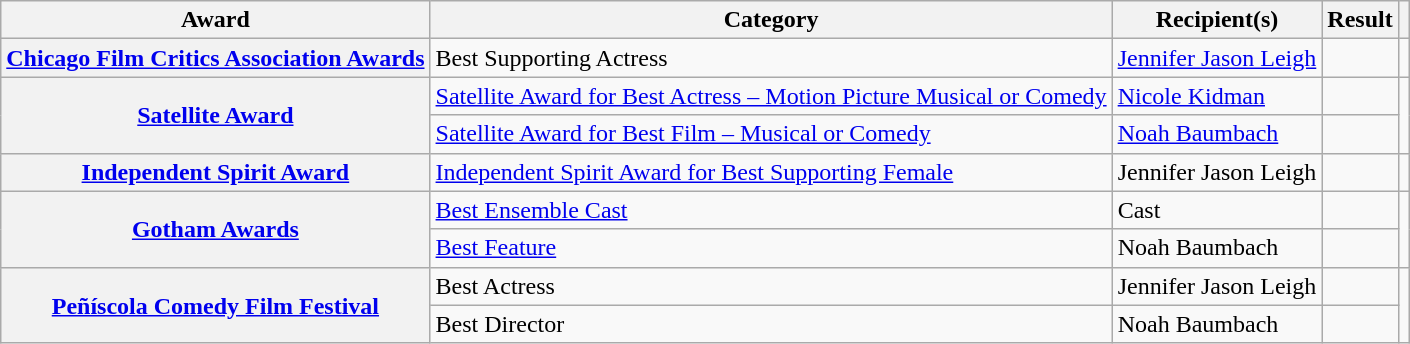<table class="wikitable plainrowheaders">
<tr>
<th scope="col">Award</th>
<th scope="col">Category</th>
<th scope="col">Recipient(s)</th>
<th scope="col">Result</th>
<th></th>
</tr>
<tr>
<th scope="row"><a href='#'>Chicago Film Critics Association Awards</a></th>
<td>Best Supporting Actress</td>
<td><a href='#'>Jennifer Jason Leigh</a></td>
<td></td>
<td></td>
</tr>
<tr>
<th scope="row" rowspan="2"><a href='#'>Satellite Award</a></th>
<td><a href='#'>Satellite Award for Best Actress – Motion Picture Musical or Comedy</a></td>
<td><a href='#'>Nicole Kidman</a></td>
<td></td>
<td rowspan="2"></td>
</tr>
<tr>
<td><a href='#'>Satellite Award for Best Film – Musical or Comedy</a></td>
<td><a href='#'>Noah Baumbach</a></td>
<td></td>
</tr>
<tr>
<th scope="row"><a href='#'>Independent Spirit Award</a></th>
<td><a href='#'>Independent Spirit Award for Best Supporting Female</a></td>
<td>Jennifer Jason Leigh</td>
<td></td>
<td></td>
</tr>
<tr>
<th scope="row" rowspan="2"><a href='#'>Gotham Awards</a></th>
<td><a href='#'>Best Ensemble Cast</a></td>
<td>Cast</td>
<td></td>
<td rowspan="2"></td>
</tr>
<tr>
<td><a href='#'>Best Feature</a></td>
<td>Noah Baumbach</td>
<td></td>
</tr>
<tr>
<th scope="row" rowspan="2"><a href='#'>Peñíscola Comedy Film Festival</a></th>
<td>Best Actress</td>
<td>Jennifer Jason Leigh</td>
<td></td>
<td rowspan="2"></td>
</tr>
<tr>
<td>Best Director</td>
<td>Noah Baumbach</td>
<td></td>
</tr>
</table>
